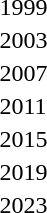<table>
<tr>
<td>1999<br></td>
<td></td>
<td></td>
<td></td>
</tr>
<tr>
<td>2003<br></td>
<td></td>
<td></td>
<td></td>
</tr>
<tr>
<td>2007<br></td>
<td></td>
<td></td>
<td></td>
</tr>
<tr>
<td>2011<br></td>
<td></td>
<td></td>
<td></td>
</tr>
<tr>
<td>2015<br></td>
<td></td>
<td></td>
<td></td>
</tr>
<tr>
<td>2019<br></td>
<td></td>
<td></td>
<td></td>
</tr>
<tr>
<td>2023<br></td>
<td></td>
<td></td>
<td></td>
</tr>
</table>
